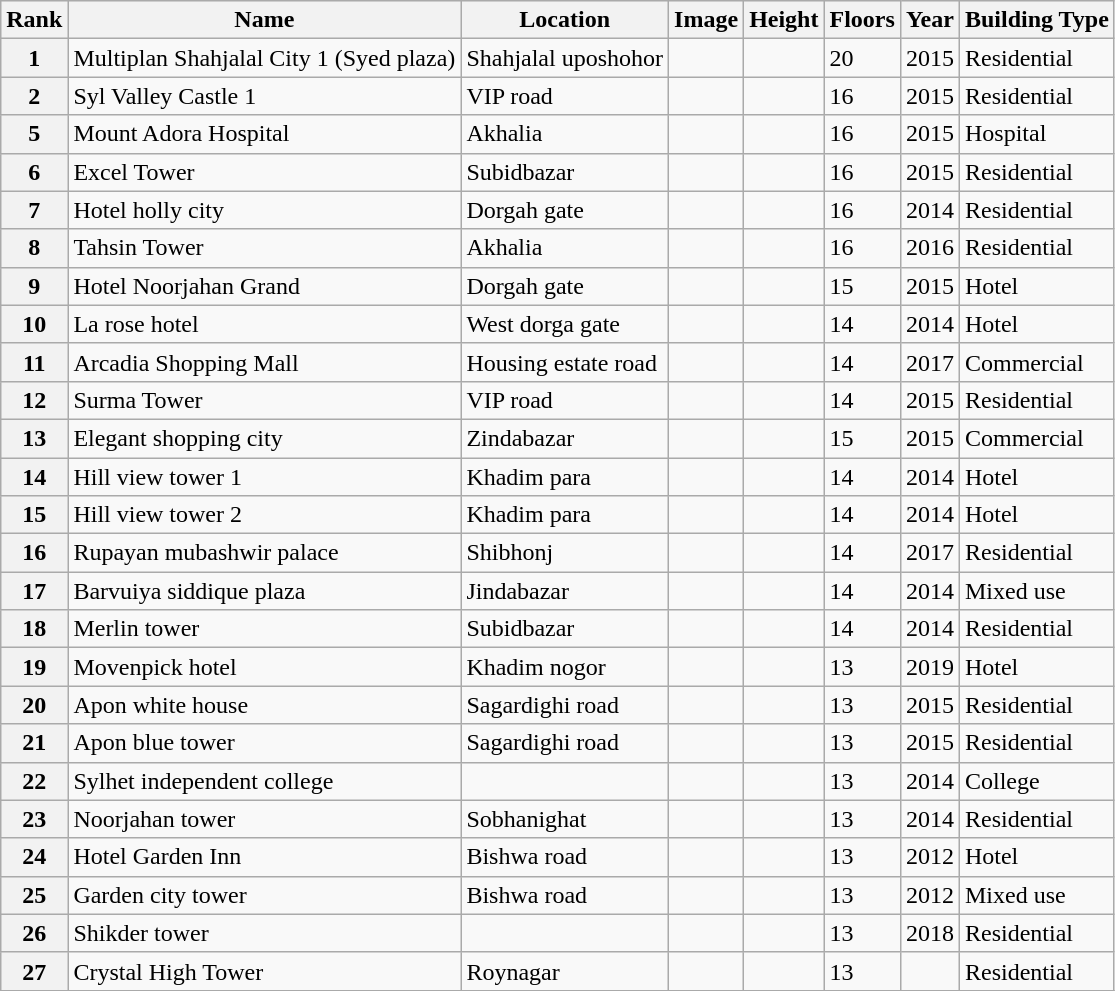<table class="wikitable">
<tr style="background:#ececec;">
<th>Rank</th>
<th>Name</th>
<th>Location</th>
<th>Image</th>
<th>Height</th>
<th>Floors</th>
<th>Year</th>
<th>Building Type</th>
</tr>
<tr>
<th>1</th>
<td>Multiplan Shahjalal City 1 (Syed plaza)</td>
<td>Shahjalal uposhohor</td>
<td></td>
<td></td>
<td>20</td>
<td>2015</td>
<td><span>Residential</span></td>
</tr>
<tr>
<th>2</th>
<td>Syl Valley Castle 1</td>
<td>VIP road</td>
<td></td>
<td></td>
<td>16</td>
<td>2015</td>
<td><span>Residential</span></td>
</tr>
<tr>
<th>5</th>
<td>Mount Adora Hospital</td>
<td>Akhalia</td>
<td></td>
<td></td>
<td>16</td>
<td>2015</td>
<td><span>Hospital</span></td>
</tr>
<tr>
<th>6</th>
<td>Excel Tower</td>
<td>Subidbazar</td>
<td></td>
<td></td>
<td>16</td>
<td>2015</td>
<td><span>Residential</span></td>
</tr>
<tr>
<th>7</th>
<td>Hotel holly city</td>
<td>Dorgah gate</td>
<td></td>
<td></td>
<td>16</td>
<td>2014</td>
<td><span>Residential</span></td>
</tr>
<tr>
<th>8</th>
<td>Tahsin Tower</td>
<td>Akhalia</td>
<td></td>
<td></td>
<td>16</td>
<td>2016</td>
<td><span>Residential</span></td>
</tr>
<tr>
<th>9</th>
<td>Hotel Noorjahan Grand</td>
<td>Dorgah gate</td>
<td></td>
<td></td>
<td>15</td>
<td>2015</td>
<td><span>Hotel</span></td>
</tr>
<tr>
<th>10</th>
<td>La rose hotel</td>
<td>West dorga gate</td>
<td></td>
<td></td>
<td>14</td>
<td>2014</td>
<td><span>Hotel</span></td>
</tr>
<tr>
<th>11</th>
<td>Arcadia Shopping Mall</td>
<td>Housing estate road</td>
<td></td>
<td></td>
<td>14</td>
<td>2017</td>
<td><span>Commercial</span></td>
</tr>
<tr>
<th>12</th>
<td>Surma Tower</td>
<td>VIP road</td>
<td></td>
<td></td>
<td>14</td>
<td>2015</td>
<td><span>Residential</span></td>
</tr>
<tr>
<th>13</th>
<td>Elegant shopping city</td>
<td>Zindabazar</td>
<td></td>
<td></td>
<td>15</td>
<td>2015</td>
<td><span>Commercial</span></td>
</tr>
<tr>
<th>14</th>
<td>Hill view tower 1</td>
<td>Khadim para</td>
<td></td>
<td></td>
<td>14</td>
<td>2014</td>
<td><span>Hotel</span></td>
</tr>
<tr>
<th>15</th>
<td>Hill view tower 2</td>
<td>Khadim para</td>
<td></td>
<td></td>
<td>14</td>
<td>2014</td>
<td><span>Hotel</span></td>
</tr>
<tr>
<th>16</th>
<td>Rupayan mubashwir palace</td>
<td>Shibhonj</td>
<td></td>
<td></td>
<td>14</td>
<td>2017</td>
<td><span>Residential</span></td>
</tr>
<tr>
<th>17</th>
<td>Barvuiya siddique plaza</td>
<td>Jindabazar</td>
<td></td>
<td></td>
<td>14</td>
<td>2014</td>
<td><span>Mixed use</span></td>
</tr>
<tr>
<th>18</th>
<td>Merlin tower</td>
<td>Subidbazar</td>
<td></td>
<td></td>
<td>14</td>
<td>2014</td>
<td><span>Residential</span></td>
</tr>
<tr>
<th>19</th>
<td>Movenpick hotel</td>
<td>Khadim nogor</td>
<td></td>
<td></td>
<td>13</td>
<td>2019</td>
<td><span>Hotel</span></td>
</tr>
<tr>
<th>20</th>
<td>Apon white house</td>
<td>Sagardighi road</td>
<td></td>
<td></td>
<td>13</td>
<td>2015</td>
<td><span>Residential</span></td>
</tr>
<tr>
<th>21</th>
<td>Apon blue tower</td>
<td>Sagardighi road</td>
<td></td>
<td></td>
<td>13</td>
<td>2015</td>
<td><span>Residential</span></td>
</tr>
<tr>
<th>22</th>
<td>Sylhet independent college</td>
<td></td>
<td></td>
<td></td>
<td>13</td>
<td>2014</td>
<td><span>College</span></td>
</tr>
<tr>
<th>23</th>
<td>Noorjahan tower</td>
<td>Sobhanighat</td>
<td></td>
<td></td>
<td>13</td>
<td>2014</td>
<td><span>Residential</span></td>
</tr>
<tr>
<th>24</th>
<td>Hotel Garden Inn</td>
<td>Bishwa road</td>
<td></td>
<td></td>
<td>13</td>
<td>2012</td>
<td><span>Hotel</span></td>
</tr>
<tr>
<th>25</th>
<td>Garden city tower</td>
<td>Bishwa road</td>
<td></td>
<td></td>
<td>13</td>
<td>2012</td>
<td><span>Mixed use</span></td>
</tr>
<tr>
<th>26</th>
<td>Shikder tower</td>
<td></td>
<td></td>
<td></td>
<td>13</td>
<td>2018</td>
<td><span>Residential</span></td>
</tr>
<tr>
<th>27</th>
<td>Crystal High Tower</td>
<td>Roynagar</td>
<td></td>
<td></td>
<td>13</td>
<td></td>
<td><span>Residential</span></td>
</tr>
<tr>
</tr>
</table>
